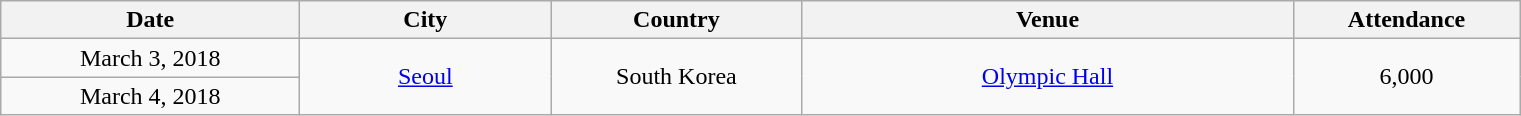<table class="wikitable" style="text-align:center;">
<tr>
<th scope="col" style="width:12em">Date</th>
<th scope="col" style="width:10em">City</th>
<th scope="col" style="width:10em">Country</th>
<th scope="col" style="width:20em">Venue</th>
<th scope="col" style="width:9em">Attendance</th>
</tr>
<tr>
<td>March 3, 2018</td>
<td rowspan=2><a href='#'>Seoul</a></td>
<td rowspan=2>South Korea</td>
<td rowspan=2><a href='#'>Olympic Hall</a></td>
<td rowspan=2>6,000</td>
</tr>
<tr>
<td>March 4, 2018</td>
</tr>
</table>
